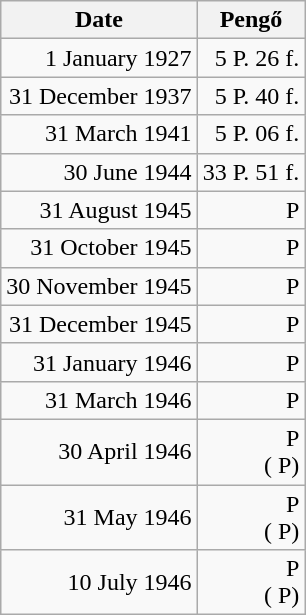<table class="wikitable">
<tr>
<th>Date</th>
<th>Pengő</th>
</tr>
<tr>
<td align="right">1 January 1927</td>
<td align="right">5 P. 26 f.</td>
</tr>
<tr>
<td align="right">31 December 1937</td>
<td align="right">5 P. 40 f.</td>
</tr>
<tr>
<td align="right">31 March 1941</td>
<td align="right">5 P. 06 f.</td>
</tr>
<tr>
<td align="right">30 June 1944</td>
<td align="right">33 P. 51 f.</td>
</tr>
<tr>
<td align="right">31 August 1945</td>
<td align="right"> P</td>
</tr>
<tr>
<td align="right">31 October 1945</td>
<td align="right"> P</td>
</tr>
<tr>
<td align="right">30 November 1945</td>
<td align="right"> P</td>
</tr>
<tr>
<td align="right">31 December 1945</td>
<td align="right"> P</td>
</tr>
<tr>
<td align="right">31 January 1946</td>
<td align="right"> P</td>
</tr>
<tr>
<td align="right">31 March 1946</td>
<td align="right"> P</td>
</tr>
<tr>
<td align="right">30 April 1946</td>
<td align="right"> P<br>( P)</td>
</tr>
<tr>
<td align="right">31 May 1946</td>
<td align="right"> P<br>( P)</td>
</tr>
<tr>
<td align="right">10 July 1946</td>
<td align="right"> P<br>( P)</td>
</tr>
</table>
